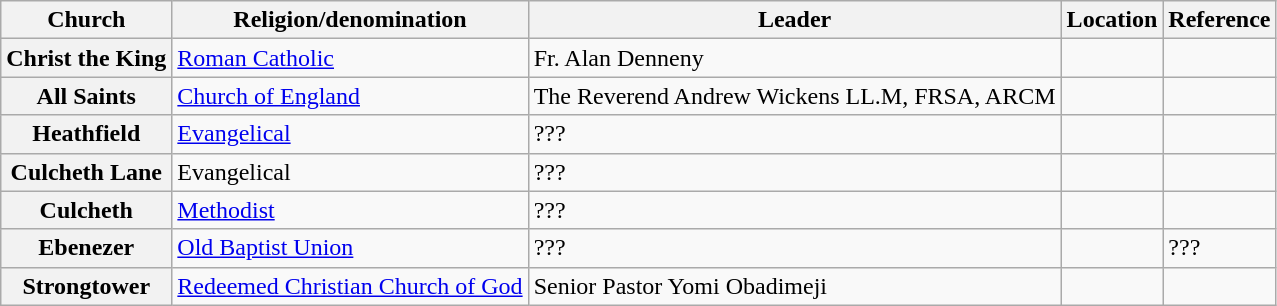<table class="wikitable">
<tr>
<th>Church</th>
<th>Religion/denomination</th>
<th>Leader</th>
<th>Location</th>
<th>Reference</th>
</tr>
<tr>
<th>Christ the King</th>
<td><a href='#'>Roman Catholic</a></td>
<td>Fr. Alan Denneny</td>
<td></td>
<td></td>
</tr>
<tr>
<th>All Saints</th>
<td><a href='#'>Church of England</a></td>
<td>The Reverend Andrew Wickens LL.M, FRSA, ARCM</td>
<td><em></em></td>
<td></td>
</tr>
<tr>
<th>Heathfield</th>
<td><a href='#'>Evangelical</a></td>
<td>???</td>
<td></td>
<td></td>
</tr>
<tr>
<th>Culcheth Lane</th>
<td>Evangelical</td>
<td>???</td>
<td></td>
<td></td>
</tr>
<tr>
<th>Culcheth</th>
<td><a href='#'>Methodist</a></td>
<td>???</td>
<td></td>
<td></td>
</tr>
<tr>
<th>Ebenezer</th>
<td><a href='#'>Old Baptist Union</a></td>
<td>???</td>
<td></td>
<td>???</td>
</tr>
<tr>
<th>Strongtower</th>
<td><a href='#'>Redeemed Christian Church of God</a></td>
<td>Senior Pastor Yomi Obadimeji</td>
<td></td>
<td></td>
</tr>
</table>
